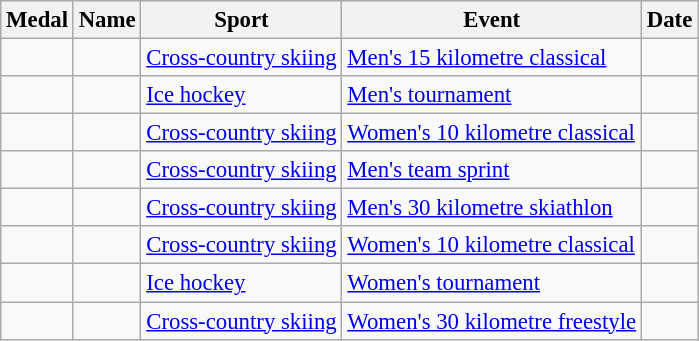<table class="wikitable sortable" style="font-size:95%">
<tr>
<th>Medal</th>
<th>Name</th>
<th>Sport</th>
<th>Event</th>
<th>Date</th>
</tr>
<tr>
<td></td>
<td></td>
<td><a href='#'>Cross-country skiing</a></td>
<td><a href='#'>Men's 15 kilometre classical</a></td>
<td></td>
</tr>
<tr>
<td></td>
<td><br></td>
<td><a href='#'>Ice hockey</a></td>
<td><a href='#'>Men's tournament</a></td>
<td></td>
</tr>
<tr>
<td></td>
<td></td>
<td><a href='#'>Cross-country skiing</a></td>
<td><a href='#'>Women's 10 kilometre classical</a></td>
<td></td>
</tr>
<tr>
<td></td>
<td><br></td>
<td><a href='#'>Cross-country skiing</a></td>
<td><a href='#'>Men's team sprint</a></td>
<td></td>
</tr>
<tr>
<td></td>
<td></td>
<td><a href='#'>Cross-country skiing</a></td>
<td><a href='#'>Men's 30 kilometre skiathlon</a></td>
<td></td>
</tr>
<tr>
<td></td>
<td></td>
<td><a href='#'>Cross-country skiing</a></td>
<td><a href='#'>Women's 10 kilometre classical</a></td>
<td></td>
</tr>
<tr>
<td></td>
<td><br></td>
<td><a href='#'>Ice hockey</a></td>
<td><a href='#'>Women's tournament</a></td>
<td></td>
</tr>
<tr>
<td></td>
<td></td>
<td><a href='#'>Cross-country skiing</a></td>
<td><a href='#'>Women's 30 kilometre freestyle</a></td>
<td></td>
</tr>
</table>
